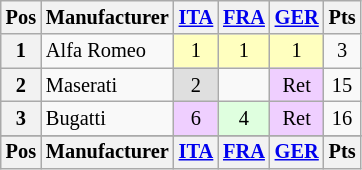<table class="wikitable" style="font-size: 85%; text-align:center">
<tr valign="top">
<th valign="middle">Pos</th>
<th valign="middle">Manufacturer</th>
<th><a href='#'>ITA</a><br></th>
<th><a href='#'>FRA</a><br></th>
<th><a href='#'>GER</a><br></th>
<th valign="middle">Pts</th>
</tr>
<tr>
<th>1</th>
<td align="left"> Alfa Romeo</td>
<td style="background:#ffffbf;">1</td>
<td style="background:#ffffbf;">1</td>
<td style="background:#ffffbf;">1</td>
<td>3</td>
</tr>
<tr>
<th>2</th>
<td align="left"> Maserati</td>
<td style="background:#dfdfdf;">2</td>
<td></td>
<td style="background:#efcfff;">Ret</td>
<td>15</td>
</tr>
<tr>
<th>3</th>
<td align="left"> Bugatti</td>
<td style="background:#efcfff;">6</td>
<td style="background:#dfffdf;">4</td>
<td style="background:#efcfff;">Ret</td>
<td>16</td>
</tr>
<tr>
</tr>
<tr valign="top">
<th valign="middle">Pos</th>
<th valign="middle">Manufacturer</th>
<th><a href='#'>ITA</a><br></th>
<th><a href='#'>FRA</a><br></th>
<th><a href='#'>GER</a><br></th>
<th valign="middle">Pts</th>
</tr>
</table>
